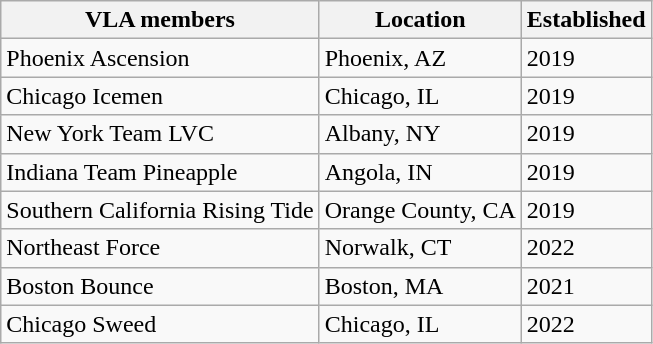<table class="wikitable">
<tr>
<th>VLA members</th>
<th>Location</th>
<th>Established</th>
</tr>
<tr>
<td>Phoenix Ascension</td>
<td>Phoenix, AZ</td>
<td>2019</td>
</tr>
<tr>
<td>Chicago Icemen</td>
<td>Chicago, IL</td>
<td>2019</td>
</tr>
<tr>
<td>New York Team LVC</td>
<td>Albany, NY</td>
<td>2019</td>
</tr>
<tr>
<td>Indiana Team Pineapple</td>
<td>Angola, IN</td>
<td>2019</td>
</tr>
<tr>
<td>Southern California Rising Tide</td>
<td>Orange County, CA</td>
<td>2019</td>
</tr>
<tr>
<td>Northeast Force</td>
<td>Norwalk, CT</td>
<td>2022</td>
</tr>
<tr>
<td>Boston Bounce</td>
<td>Boston, MA</td>
<td>2021</td>
</tr>
<tr>
<td>Chicago Sweed</td>
<td>Chicago, IL</td>
<td>2022</td>
</tr>
</table>
